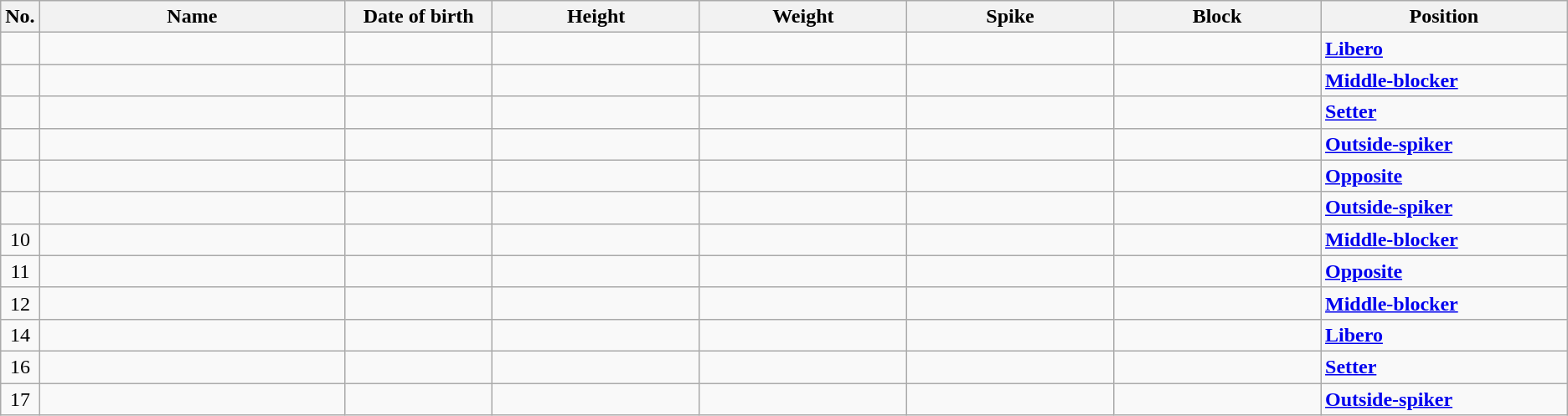<table class="wikitable sortable" style="font-size:100%; text-align:center;">
<tr>
<th>No.</th>
<th style="width:15em">Name</th>
<th style="width:7em">Date of birth</th>
<th style="width:10em">Height</th>
<th style="width:10em">Weight</th>
<th style="width:10em">Spike</th>
<th style="width:10em">Block</th>
<th style="width:12em">Position</th>
</tr>
<tr>
<td></td>
<td align=left></td>
<td align=right></td>
<td></td>
<td></td>
<td></td>
<td></td>
<td align=left><strong><a href='#'>Libero</a></strong></td>
</tr>
<tr>
<td></td>
<td align=left></td>
<td align=right></td>
<td></td>
<td></td>
<td></td>
<td></td>
<td align=left><strong><a href='#'>Middle-blocker</a></strong></td>
</tr>
<tr>
<td></td>
<td align=left></td>
<td align=right></td>
<td></td>
<td></td>
<td></td>
<td></td>
<td align=left><strong><a href='#'>Setter</a></strong></td>
</tr>
<tr>
<td></td>
<td align=left></td>
<td align=right></td>
<td></td>
<td></td>
<td></td>
<td></td>
<td align=left><strong><a href='#'>Outside-spiker</a></strong></td>
</tr>
<tr>
<td></td>
<td align=left></td>
<td align=right></td>
<td></td>
<td></td>
<td></td>
<td></td>
<td align=left><strong><a href='#'>Opposite</a></strong></td>
</tr>
<tr>
<td></td>
<td align=left></td>
<td align=right></td>
<td></td>
<td></td>
<td></td>
<td></td>
<td align=left><strong><a href='#'>Outside-spiker</a></strong></td>
</tr>
<tr>
<td>10</td>
<td align=left></td>
<td align=right></td>
<td></td>
<td></td>
<td></td>
<td></td>
<td align=left><strong><a href='#'>Middle-blocker</a></strong></td>
</tr>
<tr>
<td>11</td>
<td align=left></td>
<td align=right></td>
<td></td>
<td></td>
<td></td>
<td></td>
<td align=left><strong><a href='#'>Opposite</a></strong></td>
</tr>
<tr>
<td>12</td>
<td align=left></td>
<td align=right></td>
<td></td>
<td></td>
<td></td>
<td></td>
<td align=left><strong><a href='#'>Middle-blocker</a></strong></td>
</tr>
<tr>
<td>14</td>
<td align=left></td>
<td align=right></td>
<td></td>
<td></td>
<td></td>
<td></td>
<td align=left><strong><a href='#'>Libero</a></strong></td>
</tr>
<tr>
<td>16</td>
<td align=left></td>
<td align=right></td>
<td></td>
<td></td>
<td></td>
<td></td>
<td align=left><strong><a href='#'>Setter</a></strong></td>
</tr>
<tr>
<td>17</td>
<td align=left></td>
<td align=right></td>
<td></td>
<td></td>
<td></td>
<td></td>
<td align=left><strong><a href='#'>Outside-spiker</a></strong></td>
</tr>
</table>
